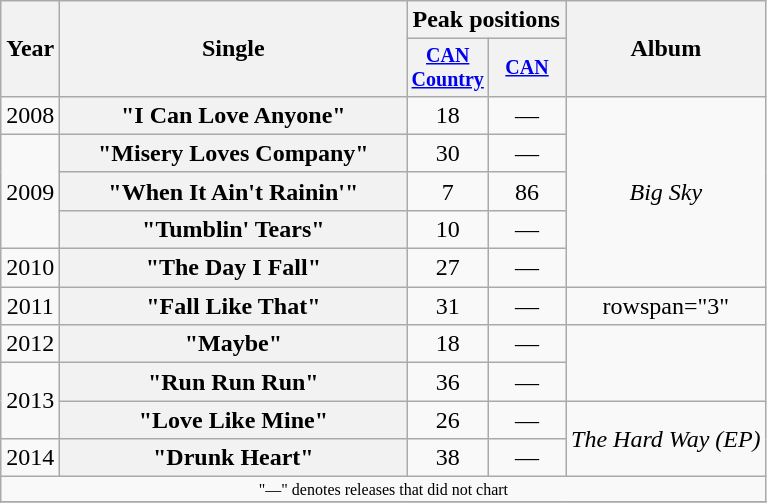<table class="wikitable plainrowheaders" style="text-align:center;">
<tr>
<th rowspan="2">Year</th>
<th rowspan="2" style="width:14em;">Single</th>
<th colspan="2">Peak positions</th>
<th rowspan="2">Album</th>
</tr>
<tr style="font-size:smaller;">
<th width="45"><a href='#'>CAN Country</a><br></th>
<th width="45"><a href='#'>CAN</a><br></th>
</tr>
<tr>
<td>2008</td>
<th scope="row">"I Can Love Anyone"</th>
<td>18</td>
<td>—</td>
<td align="center" rowspan="5"><em>Big Sky</em></td>
</tr>
<tr>
<td rowspan="3">2009</td>
<th scope="row">"Misery Loves Company"</th>
<td>30</td>
<td>—</td>
</tr>
<tr>
<th scope="row">"When It Ain't Rainin'"</th>
<td>7</td>
<td>86</td>
</tr>
<tr>
<th scope="row">"Tumblin' Tears"</th>
<td>10</td>
<td>—</td>
</tr>
<tr>
<td>2010</td>
<th scope="row">"The Day I Fall"</th>
<td>27</td>
<td>—</td>
</tr>
<tr>
<td>2011</td>
<th scope="row">"Fall Like That"</th>
<td>31</td>
<td>—</td>
<td>rowspan="3" </td>
</tr>
<tr>
<td>2012</td>
<th scope="row">"Maybe"</th>
<td>18</td>
<td>—</td>
</tr>
<tr>
<td rowspan="2">2013</td>
<th scope="row">"Run Run Run"</th>
<td>36</td>
<td>—</td>
</tr>
<tr>
<th scope="row">"Love Like Mine"</th>
<td>26</td>
<td>—</td>
<td align="center" rowspan="2"><em>The Hard Way (EP)</em></td>
</tr>
<tr>
<td>2014</td>
<th scope="row">"Drunk Heart"</th>
<td>38</td>
<td>—</td>
</tr>
<tr>
<td colspan="5" style="font-size:8pt">"—" denotes releases that did not chart</td>
</tr>
<tr>
</tr>
</table>
